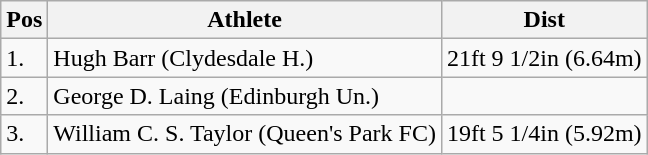<table class="wikitable">
<tr>
<th>Pos</th>
<th>Athlete</th>
<th>Dist</th>
</tr>
<tr>
<td>1.</td>
<td>Hugh Barr (Clydesdale H.)</td>
<td>21ft 9 1/2in (6.64m)</td>
</tr>
<tr>
<td>2.</td>
<td>George D. Laing (Edinburgh Un.)</td>
<td></td>
</tr>
<tr>
<td>3.</td>
<td>William C. S. Taylor (Queen's Park FC)</td>
<td>19ft 5 1/4in (5.92m)</td>
</tr>
</table>
